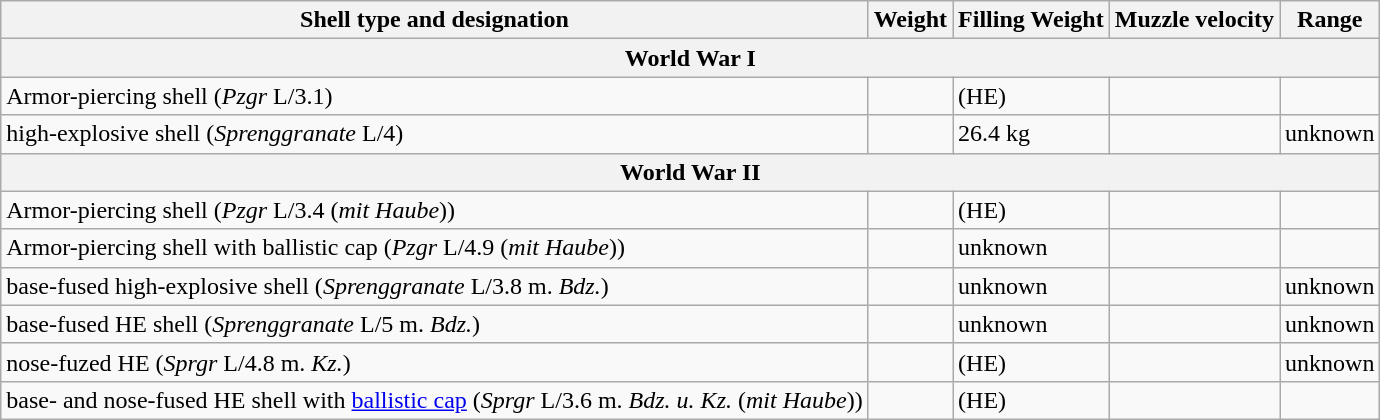<table class="wikitable sortable  border="1">
<tr>
<th>Shell type and designation</th>
<th>Weight</th>
<th>Filling Weight</th>
<th>Muzzle velocity</th>
<th>Range</th>
</tr>
<tr>
<th colspan="5">World War I</th>
</tr>
<tr>
<td>Armor-piercing shell (<em>Pzgr</em> L/3.1)</td>
<td></td>
<td> (HE)</td>
<td></td>
<td></td>
</tr>
<tr>
<td>high-explosive shell (<em>Sprenggranate</em> L/4)</td>
<td></td>
<td>26.4 kg</td>
<td></td>
<td>unknown</td>
</tr>
<tr>
<th colspan="5">World War II</th>
</tr>
<tr>
<td>Armor-piercing shell (<em>Pzgr</em> L/3.4 (<em>mit Haube</em>))</td>
<td></td>
<td> (HE)</td>
<td></td>
<td></td>
</tr>
<tr>
<td>Armor-piercing shell with ballistic cap (<em>Pzgr</em> L/4.9 (<em>mit Haube</em>))</td>
<td></td>
<td>unknown</td>
<td></td>
<td></td>
</tr>
<tr>
<td>base-fused high-explosive shell (<em>Sprenggranate</em> L/3.8 m. <em>Bdz.</em>)</td>
<td></td>
<td>unknown</td>
<td></td>
<td>unknown</td>
</tr>
<tr>
<td>base-fused HE shell (<em>Sprenggranate</em> L/5 m. <em>Bdz.</em>)</td>
<td></td>
<td>unknown</td>
<td></td>
<td>unknown</td>
</tr>
<tr>
<td>nose-fuzed HE (<em>Sprgr</em> L/4.8 m. <em>Kz.</em>)</td>
<td></td>
<td> (HE)</td>
<td></td>
<td>unknown</td>
</tr>
<tr>
<td>base- and nose-fused HE shell with <a href='#'>ballistic cap</a> (<em>Sprgr</em> L/3.6 m. <em>Bdz. u. Kz.</em> (<em>mit Haube</em>))</td>
<td></td>
<td> (HE)</td>
<td></td>
<td></td>
</tr>
</table>
